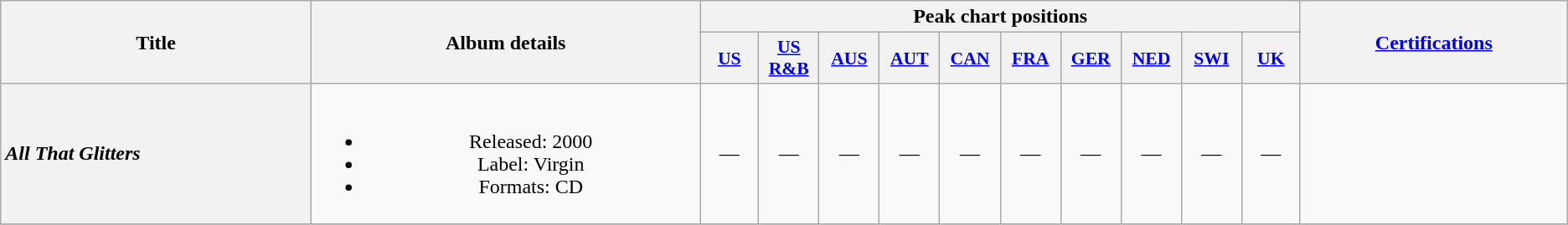<table class="wikitable plainrowheaders" style="text-align:center;">
<tr>
<th scope="col" rowspan="2" style="width:17em;">Title</th>
<th scope="col" rowspan="2" style="width:21em;">Album details</th>
<th scope="col" colspan="10">Peak chart positions</th>
<th scope="col" rowspan="2" style="width:14em;"><a href='#'>Certifications</a></th>
</tr>
<tr>
<th scope="col" style="width:3em;font-size:90%;"><a href='#'>US</a><br></th>
<th scope="col" style="width:3em;font-size:90%;"><a href='#'>US R&B</a><br></th>
<th scope="col" style="width:3em;font-size:90%;"><a href='#'>AUS</a><br></th>
<th scope="col" style="width:3em;font-size:90%;"><a href='#'>AUT</a><br></th>
<th scope="col" style="width:3em;font-size:90%;"><a href='#'>CAN</a><br></th>
<th scope="col" style="width:3em;font-size:90%;"><a href='#'>FRA</a><br></th>
<th scope="col" style="width:3em;font-size:90%;"><a href='#'>GER</a><br></th>
<th scope="col" style="width:3em;font-size:90%;"><a href='#'>NED</a><br></th>
<th scope="col" style="width:3em;font-size:90%;"><a href='#'>SWI</a><br></th>
<th scope="col" style="width:3em;font-size:90%;"><a href='#'>UK</a><br></th>
</tr>
<tr>
<th scope="row" style="text-align:left;"><em>All That Glitters</em></th>
<td><br><ul><li>Released: 2000</li><li>Label: Virgin</li><li>Formats: CD</li></ul></td>
<td>—</td>
<td>—</td>
<td>—</td>
<td>—</td>
<td>—</td>
<td>—</td>
<td>—</td>
<td>—</td>
<td>—</td>
<td>—</td>
<td></td>
</tr>
<tr>
</tr>
</table>
